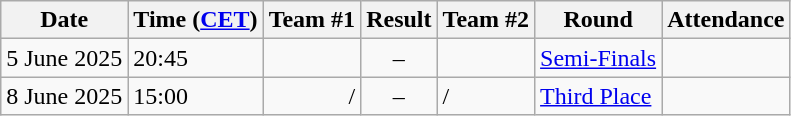<table class="wikitable">
<tr>
<th>Date</th>
<th>Time (<a href='#'>CET</a>)</th>
<th>Team #1</th>
<th>Result</th>
<th>Team #2</th>
<th>Round</th>
<th>Attendance</th>
</tr>
<tr>
<td>5 June 2025</td>
<td>20:45</td>
<td align=right></td>
<td style="text-align:center;">–</td>
<td></td>
<td><a href='#'>Semi-Finals</a></td>
<td style="text-align:center;"></td>
</tr>
<tr>
<td>8 June 2025</td>
<td>15:00</td>
<td align=right>/</td>
<td style="text-align:center;">–</td>
<td>/</td>
<td><a href='#'>Third Place</a></td>
<td style="text-align:center;"></td>
</tr>
</table>
